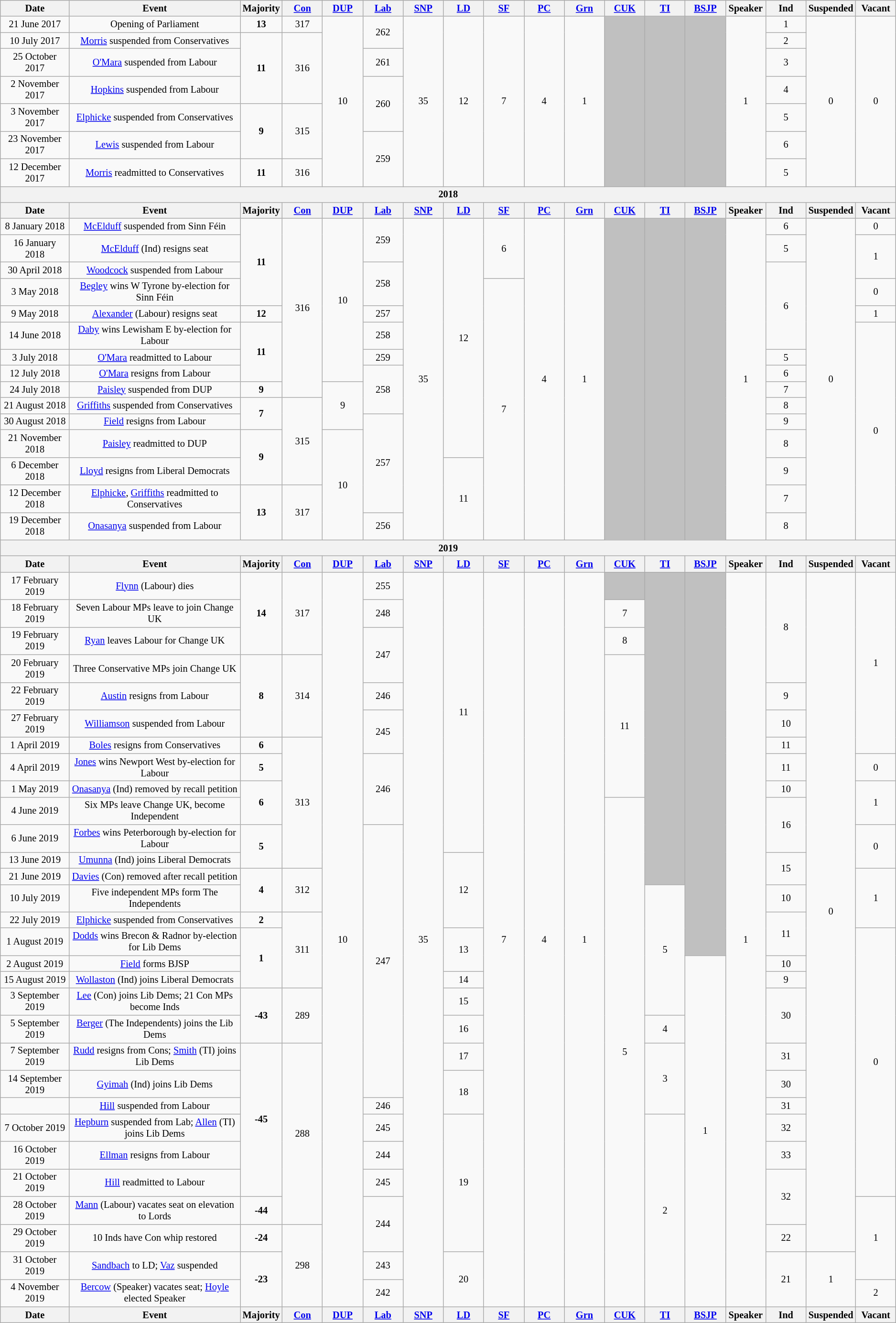<table class="wikitable"  style="text-align: center; font-size: 85%">
<tr>
<th>Date</th>
<th>Event</th>
<th>Majority</th>
<th style="width: 4.5%;"><a href='#'>Con</a></th>
<th style="width: 4.5%;"><a href='#'>DUP</a></th>
<th style="width: 4.5%;"><a href='#'>Lab</a></th>
<th style="width: 4.5%;"><a href='#'>SNP</a></th>
<th style="width: 4.5%;"><a href='#'>LD</a></th>
<th style="width: 4.5%;"><a href='#'>SF</a></th>
<th style="width: 4.5%;"><a href='#'>PC</a></th>
<th style="width: 4.5%;"><a href='#'>Grn</a></th>
<th style="width: 4.5%;"><a href='#'>CUK</a></th>
<th style="width: 4.5%;"><a href='#'>TI</a></th>
<th style="width: 4.5%;"><a href='#'>BSJP</a></th>
<th style="width: 4.5%;">Speaker</th>
<th style="width: 4.5%;">Ind</th>
<th style="width: 4.5%;">Suspended</th>
<th style="width: 4.5%;">Vacant</th>
</tr>
<tr>
<td>21 June 2017</td>
<td>Opening of Parliament</td>
<td><strong>13</strong></td>
<td>317</td>
<td rowspan="7">10</td>
<td rowspan="2">262</td>
<td rowspan="7">35</td>
<td rowspan="7">12</td>
<td rowspan="7">7</td>
<td rowspan="7">4</td>
<td rowspan="7">1</td>
<td rowspan="7" style="background: silver;"></td>
<td rowspan="7" style="background: silver;"></td>
<td rowspan="7" style="background: silver;"></td>
<td rowspan="7">1</td>
<td>1</td>
<td rowspan="7">0</td>
<td rowspan="7">0</td>
</tr>
<tr>
<td>10 July 2017</td>
<td><a href='#'>Morris</a> suspended from Conservatives</td>
<td rowspan="3"><strong>11</strong></td>
<td rowspan="3">316</td>
<td>2</td>
</tr>
<tr>
<td>25 October 2017</td>
<td><a href='#'>O'Mara</a> suspended from Labour</td>
<td>261</td>
<td>3</td>
</tr>
<tr>
<td>2 November 2017</td>
<td><a href='#'>Hopkins</a> suspended from Labour</td>
<td rowspan="2">260</td>
<td>4</td>
</tr>
<tr>
<td>3 November 2017</td>
<td><a href='#'>Elphicke</a> suspended from Conservatives</td>
<td rowspan="2"><strong>9</strong></td>
<td rowspan="2">315</td>
<td>5</td>
</tr>
<tr>
<td>23 November 2017</td>
<td><a href='#'>Lewis</a> suspended from Labour</td>
<td rowspan="2">259</td>
<td>6</td>
</tr>
<tr>
<td>12 December 2017</td>
<td><a href='#'>Morris</a> readmitted to Conservatives</td>
<td><strong>11</strong></td>
<td>316</td>
<td>5</td>
</tr>
<tr>
<th colspan="18"><strong>2018</strong></th>
</tr>
<tr>
<th>Date</th>
<th>Event</th>
<th>Majority</th>
<th><a href='#'>Con</a></th>
<th><a href='#'>DUP</a></th>
<th><a href='#'>Lab</a></th>
<th><a href='#'>SNP</a></th>
<th><a href='#'>LD</a></th>
<th><a href='#'>SF</a></th>
<th><a href='#'>PC</a></th>
<th><a href='#'>Grn</a></th>
<th><a href='#'>CUK</a></th>
<th><a href='#'>TI</a></th>
<th><a href='#'>BSJP</a></th>
<th>Speaker</th>
<th>Ind</th>
<th>Suspended</th>
<th>Vacant</th>
</tr>
<tr>
<td>8 January 2018</td>
<td><a href='#'>McElduff</a> suspended from Sinn Féin</td>
<td rowspan="4"><strong>11</strong></td>
<td rowspan="9">316</td>
<td rowspan="8">10</td>
<td rowspan="2">259</td>
<td rowspan="15">35</td>
<td rowspan="12">12</td>
<td rowspan="3">6</td>
<td rowspan="15">4</td>
<td rowspan="15">1</td>
<td rowspan="15" style="background: silver;"></td>
<td rowspan="15" style="background: silver;"></td>
<td rowspan="15" style="background: silver;"></td>
<td rowspan="15">1</td>
<td>6</td>
<td rowspan="15">0</td>
<td>0</td>
</tr>
<tr>
<td>16 January 2018</td>
<td><a href='#'>McElduff</a> (Ind) resigns seat</td>
<td>5</td>
<td rowspan="2">1</td>
</tr>
<tr>
<td>30 April 2018</td>
<td><a href='#'>Woodcock</a> suspended from Labour</td>
<td rowspan="2">258</td>
<td rowspan="4">6</td>
</tr>
<tr>
<td>3 May 2018</td>
<td><a href='#'>Begley</a> wins W Tyrone by-election for Sinn Féin</td>
<td rowspan="12">7</td>
<td>0</td>
</tr>
<tr>
<td>9 May 2018</td>
<td><a href='#'>Alexander</a> (Labour) resigns seat</td>
<td><strong>12</strong></td>
<td>257</td>
<td>1</td>
</tr>
<tr>
<td>14 June 2018</td>
<td><a href='#'>Daby</a> wins Lewisham E by-election for Labour</td>
<td rowspan="3"><strong>11</strong></td>
<td>258</td>
<td rowspan="10">0</td>
</tr>
<tr>
<td>3 July 2018</td>
<td><a href='#'>O'Mara</a> readmitted to Labour</td>
<td>259</td>
<td>5</td>
</tr>
<tr>
<td>12 July 2018</td>
<td><a href='#'>O'Mara</a> resigns from Labour</td>
<td rowspan="3">258</td>
<td>6</td>
</tr>
<tr>
<td>24 July 2018</td>
<td><a href='#'>Paisley</a> suspended from DUP</td>
<td><strong>9</strong></td>
<td rowspan="3">9</td>
<td>7</td>
</tr>
<tr>
<td>21 August 2018</td>
<td><a href='#'>Griffiths</a> suspended from Conservatives</td>
<td rowspan="2"><strong>7</strong></td>
<td rowspan="4">315</td>
<td>8</td>
</tr>
<tr>
<td>30 August 2018</td>
<td><a href='#'>Field</a> resigns from Labour</td>
<td rowspan="4">257</td>
<td>9</td>
</tr>
<tr>
<td>21 November 2018</td>
<td><a href='#'>Paisley</a> readmitted to DUP</td>
<td rowspan="2"><strong>9</strong></td>
<td rowspan="4">10</td>
<td>8</td>
</tr>
<tr>
<td>6 December 2018</td>
<td><a href='#'>Lloyd</a> resigns from Liberal Democrats</td>
<td rowspan="3">11</td>
<td>9</td>
</tr>
<tr>
<td>12 December 2018</td>
<td><a href='#'>Elphicke</a>, <a href='#'>Griffiths</a> readmitted to Conservatives</td>
<td rowspan="2"><strong>13</strong></td>
<td rowspan="2">317</td>
<td>7</td>
</tr>
<tr>
<td>19 December 2018</td>
<td><a href='#'>Onasanya</a> suspended from Labour</td>
<td>256</td>
<td>8</td>
</tr>
<tr>
<th colspan="18"><strong>2019</strong></th>
</tr>
<tr>
<th>Date</th>
<th>Event</th>
<th>Majority</th>
<th><a href='#'>Con</a></th>
<th><a href='#'>DUP</a></th>
<th><a href='#'>Lab</a></th>
<th><a href='#'>SNP</a></th>
<th><a href='#'>LD</a></th>
<th><a href='#'>SF</a></th>
<th><a href='#'>PC</a></th>
<th><a href='#'>Grn</a></th>
<th><a href='#'>CUK</a></th>
<th><a href='#'>TI</a></th>
<th><a href='#'>BSJP</a></th>
<th>Speaker</th>
<th>Ind</th>
<th>Suspended</th>
<th>Vacant</th>
</tr>
<tr>
<td>17 February 2019</td>
<td><a href='#'>Flynn</a> (Labour) dies</td>
<td rowspan="3"><strong>14</strong></td>
<td rowspan="3">317</td>
<td rowspan="30">10</td>
<td>255</td>
<td rowspan="30">35</td>
<td rowspan="11">11</td>
<td rowspan="30">7</td>
<td rowspan="30">4</td>
<td rowspan="30">1</td>
<td style="background: silver;"></td>
<td rowspan="13" style="background: silver;"></td>
<td rowspan="16" style="background: silver;"></td>
<td rowspan="30">1</td>
<td rowspan="4">8</td>
<td rowspan="28">0</td>
<td rowspan="7">1</td>
</tr>
<tr>
<td>18 February 2019</td>
<td>Seven Labour MPs leave to join Change UK</td>
<td>248</td>
<td>7</td>
</tr>
<tr>
<td>19 February 2019</td>
<td><a href='#'>Ryan</a> leaves Labour for Change UK</td>
<td rowspan="2">247</td>
<td>8</td>
</tr>
<tr>
<td>20 February 2019</td>
<td>Three Conservative MPs join Change UK</td>
<td rowspan="3"><strong>8</strong></td>
<td rowspan="3">314</td>
<td rowspan="6">11</td>
</tr>
<tr>
<td>22 February 2019</td>
<td><a href='#'>Austin</a> resigns from Labour</td>
<td>246</td>
<td>9</td>
</tr>
<tr>
<td>27 February 2019</td>
<td><a href='#'>Williamson</a> suspended from Labour</td>
<td rowspan="2">245</td>
<td>10</td>
</tr>
<tr>
<td>1 April 2019</td>
<td><a href='#'>Boles</a> resigns from Conservatives</td>
<td><strong>6</strong></td>
<td rowspan="6">313</td>
<td>11</td>
</tr>
<tr>
<td>4 April 2019</td>
<td><a href='#'>Jones</a> wins Newport West by-election for Labour</td>
<td><strong>5</strong></td>
<td rowspan="3">246</td>
<td>11</td>
<td>0</td>
</tr>
<tr>
<td>1 May 2019</td>
<td><a href='#'>Onasanya</a> (Ind) removed by recall petition</td>
<td rowspan="2"><strong>6</strong></td>
<td>10</td>
<td rowspan="2">1</td>
</tr>
<tr>
<td>4 June 2019</td>
<td>Six MPs leave Change UK, become Independent</td>
<td rowspan="21">5</td>
<td rowspan="2">16</td>
</tr>
<tr>
<td>6 June 2019</td>
<td><a href='#'>Forbes</a> wins Peterborough by-election for Labour</td>
<td rowspan="2"><strong>5</strong></td>
<td rowspan="12">247</td>
<td rowspan="2">0</td>
</tr>
<tr>
<td>13 June 2019</td>
<td><a href='#'>Umunna</a> (Ind) joins Liberal Democrats</td>
<td rowspan="4">12</td>
<td rowspan="2">15</td>
</tr>
<tr>
<td>21 June 2019</td>
<td><a href='#'>Davies</a> (Con) removed after recall petition</td>
<td rowspan="2"><strong>4</strong></td>
<td rowspan="2">312</td>
<td rowspan="3">1</td>
</tr>
<tr>
<td>10 July 2019</td>
<td>Five independent MPs form The Independents</td>
<td rowspan="6">5</td>
<td>10</td>
</tr>
<tr>
<td>22 July 2019</td>
<td><a href='#'>Elphicke</a> suspended from Conservatives</td>
<td><strong>2</strong></td>
<td rowspan="4">311</td>
<td rowspan="2">11</td>
</tr>
<tr>
<td>1 August 2019</td>
<td><a href='#'>Dodds</a> wins Brecon & Radnor by-election for Lib Dems</td>
<td rowspan="3"><strong>1</strong></td>
<td rowspan="2">13</td>
<td rowspan="11">0</td>
</tr>
<tr>
<td>2 August 2019</td>
<td><a href='#'>Field</a> forms BJSP</td>
<td rowspan="14">1</td>
<td>10</td>
</tr>
<tr>
<td>15 August 2019</td>
<td><a href='#'>Wollaston</a> (Ind) joins Liberal Democrats</td>
<td>14</td>
<td>9</td>
</tr>
<tr>
<td>3 September 2019</td>
<td><a href='#'>Lee</a> (Con) joins Lib Dems; 21 Con MPs become Inds</td>
<td rowspan="2"><strong>-43</strong></td>
<td rowspan="2">289</td>
<td>15</td>
<td rowspan="2">30</td>
</tr>
<tr>
<td>5 September 2019</td>
<td><a href='#'>Berger</a> (The Independents) joins the Lib Dems</td>
<td>16</td>
<td>4</td>
</tr>
<tr>
<td>7 September 2019</td>
<td><a href='#'>Rudd</a> resigns from Cons; <a href='#'>Smith</a> (TI) joins Lib Dems</td>
<td rowspan="6"><strong>-45</strong></td>
<td rowspan="7">288</td>
<td>17</td>
<td rowspan="3">3</td>
<td>31</td>
</tr>
<tr>
<td>14 September 2019</td>
<td><a href='#'>Gyimah</a> (Ind) joins Lib Dems</td>
<td rowspan="2">18</td>
<td>30</td>
</tr>
<tr>
<td></td>
<td><a href='#'>Hill</a> suspended from Labour</td>
<td>246</td>
<td>31</td>
</tr>
<tr>
<td>7 October 2019</td>
<td><a href='#'>Hepburn</a> suspended from Lab; <a href='#'>Allen</a> (TI) joins Lib Dems</td>
<td>245</td>
<td rowspan="5">19</td>
<td rowspan="7">2</td>
<td>32</td>
</tr>
<tr>
<td>16 October 2019</td>
<td><a href='#'>Ellman</a> resigns from Labour</td>
<td>244</td>
<td>33</td>
</tr>
<tr>
<td>21 October 2019</td>
<td><a href='#'>Hill</a> readmitted to Labour</td>
<td>245</td>
<td rowspan="2">32</td>
</tr>
<tr>
<td>28 October 2019</td>
<td><a href='#'>Mann</a> (Labour) vacates seat on elevation to Lords</td>
<td><strong>-44</strong></td>
<td rowspan="2">244</td>
<td rowspan="3">1</td>
</tr>
<tr>
<td>29 October 2019</td>
<td>10 Inds have Con whip restored</td>
<td><strong>-24</strong></td>
<td rowspan="3">298</td>
<td>22</td>
</tr>
<tr>
<td>31 October 2019</td>
<td><a href='#'>Sandbach</a> to LD; <a href='#'>Vaz</a> suspended</td>
<td rowspan="2"><strong>-23</strong></td>
<td>243</td>
<td rowspan="2">20</td>
<td rowspan="2">21</td>
<td rowspan="2">1</td>
</tr>
<tr>
<td>4 November 2019</td>
<td><a href='#'>Bercow</a> (Speaker) vacates seat; <a href='#'>Hoyle</a> elected Speaker</td>
<td>242</td>
<td>2</td>
</tr>
<tr>
<th>Date</th>
<th>Event</th>
<th>Majority</th>
<th><a href='#'>Con</a></th>
<th><a href='#'>DUP</a></th>
<th><a href='#'>Lab</a></th>
<th><a href='#'>SNP</a></th>
<th><a href='#'>LD</a></th>
<th><a href='#'>SF</a></th>
<th><a href='#'>PC</a></th>
<th><a href='#'>Grn</a></th>
<th><a href='#'>CUK</a></th>
<th><a href='#'>TI</a></th>
<th><a href='#'>BSJP</a></th>
<th>Speaker</th>
<th>Ind</th>
<th>Suspended</th>
<th>Vacant</th>
</tr>
</table>
